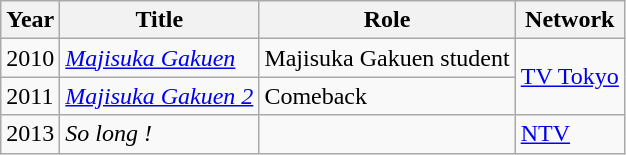<table class="wikitable">
<tr>
<th>Year</th>
<th>Title</th>
<th>Role</th>
<th>Network</th>
</tr>
<tr>
<td>2010</td>
<td><em><a href='#'>Majisuka Gakuen</a></em></td>
<td>Majisuka Gakuen student</td>
<td rowspan="2"><a href='#'>TV Tokyo</a></td>
</tr>
<tr>
<td>2011</td>
<td><em><a href='#'>Majisuka Gakuen 2</a></em></td>
<td>Comeback</td>
</tr>
<tr>
<td>2013</td>
<td><em>So long !</em></td>
<td></td>
<td><a href='#'>NTV</a></td>
</tr>
</table>
